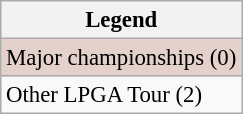<table class="wikitable" style="font-size:95%;">
<tr>
<th>Legend</th>
</tr>
<tr style="background:#e5d1cb;">
<td>Major championships (0)</td>
</tr>
<tr>
<td>Other LPGA Tour (2)</td>
</tr>
</table>
